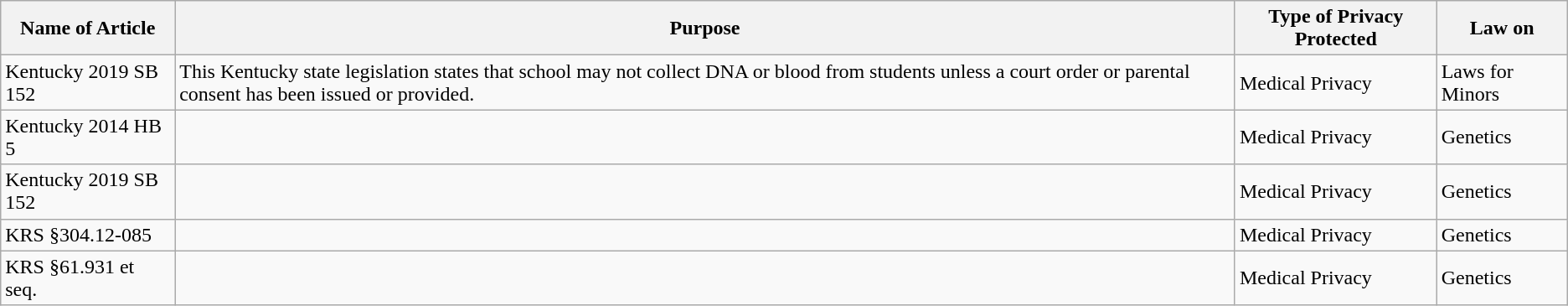<table class="wikitable">
<tr>
<th>Name of Article</th>
<th>Purpose</th>
<th>Type of Privacy Protected</th>
<th>Law on</th>
</tr>
<tr>
<td>Kentucky 2019 SB 152</td>
<td>This Kentucky state legislation states that school may not collect DNA or blood from students unless a court order or parental consent has been issued or provided.</td>
<td>Medical Privacy</td>
<td>Laws for Minors</td>
</tr>
<tr>
<td>Kentucky 2014 HB 5</td>
<td></td>
<td>Medical Privacy</td>
<td>Genetics</td>
</tr>
<tr>
<td>Kentucky 2019 SB 152</td>
<td></td>
<td>Medical Privacy</td>
<td>Genetics</td>
</tr>
<tr>
<td>KRS §304.12-085</td>
<td></td>
<td>Medical Privacy</td>
<td>Genetics</td>
</tr>
<tr>
<td>KRS §61.931 et seq.</td>
<td></td>
<td>Medical Privacy</td>
<td>Genetics</td>
</tr>
</table>
